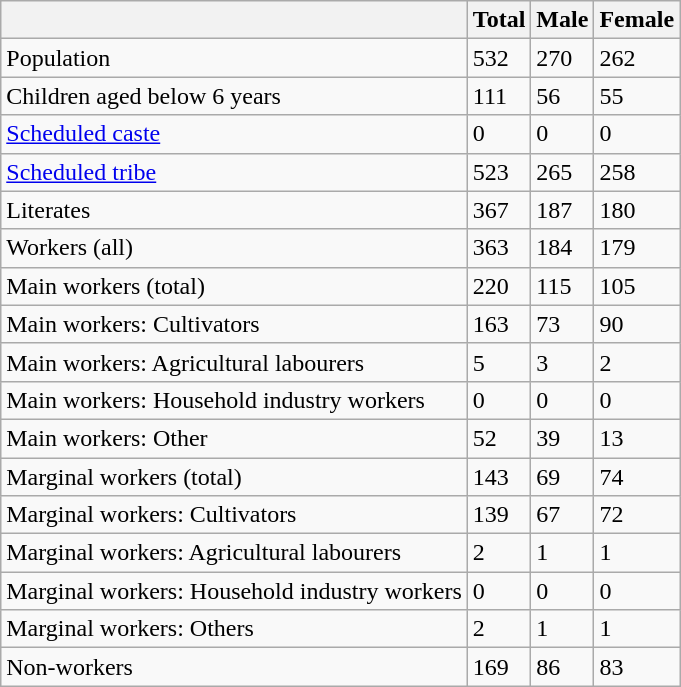<table class="wikitable sortable">
<tr>
<th></th>
<th>Total</th>
<th>Male</th>
<th>Female</th>
</tr>
<tr>
<td>Population</td>
<td>532</td>
<td>270</td>
<td>262</td>
</tr>
<tr>
<td>Children aged below 6 years</td>
<td>111</td>
<td>56</td>
<td>55</td>
</tr>
<tr>
<td><a href='#'>Scheduled caste</a></td>
<td>0</td>
<td>0</td>
<td>0</td>
</tr>
<tr>
<td><a href='#'>Scheduled tribe</a></td>
<td>523</td>
<td>265</td>
<td>258</td>
</tr>
<tr>
<td>Literates</td>
<td>367</td>
<td>187</td>
<td>180</td>
</tr>
<tr>
<td>Workers (all)</td>
<td>363</td>
<td>184</td>
<td>179</td>
</tr>
<tr>
<td>Main workers (total)</td>
<td>220</td>
<td>115</td>
<td>105</td>
</tr>
<tr>
<td>Main workers: Cultivators</td>
<td>163</td>
<td>73</td>
<td>90</td>
</tr>
<tr>
<td>Main workers: Agricultural labourers</td>
<td>5</td>
<td>3</td>
<td>2</td>
</tr>
<tr>
<td>Main workers: Household industry workers</td>
<td>0</td>
<td>0</td>
<td>0</td>
</tr>
<tr>
<td>Main workers: Other</td>
<td>52</td>
<td>39</td>
<td>13</td>
</tr>
<tr>
<td>Marginal workers (total)</td>
<td>143</td>
<td>69</td>
<td>74</td>
</tr>
<tr>
<td>Marginal workers: Cultivators</td>
<td>139</td>
<td>67</td>
<td>72</td>
</tr>
<tr>
<td>Marginal workers: Agricultural labourers</td>
<td>2</td>
<td>1</td>
<td>1</td>
</tr>
<tr>
<td>Marginal workers: Household industry workers</td>
<td>0</td>
<td>0</td>
<td>0</td>
</tr>
<tr>
<td>Marginal workers: Others</td>
<td>2</td>
<td>1</td>
<td>1</td>
</tr>
<tr>
<td>Non-workers</td>
<td>169</td>
<td>86</td>
<td>83</td>
</tr>
</table>
